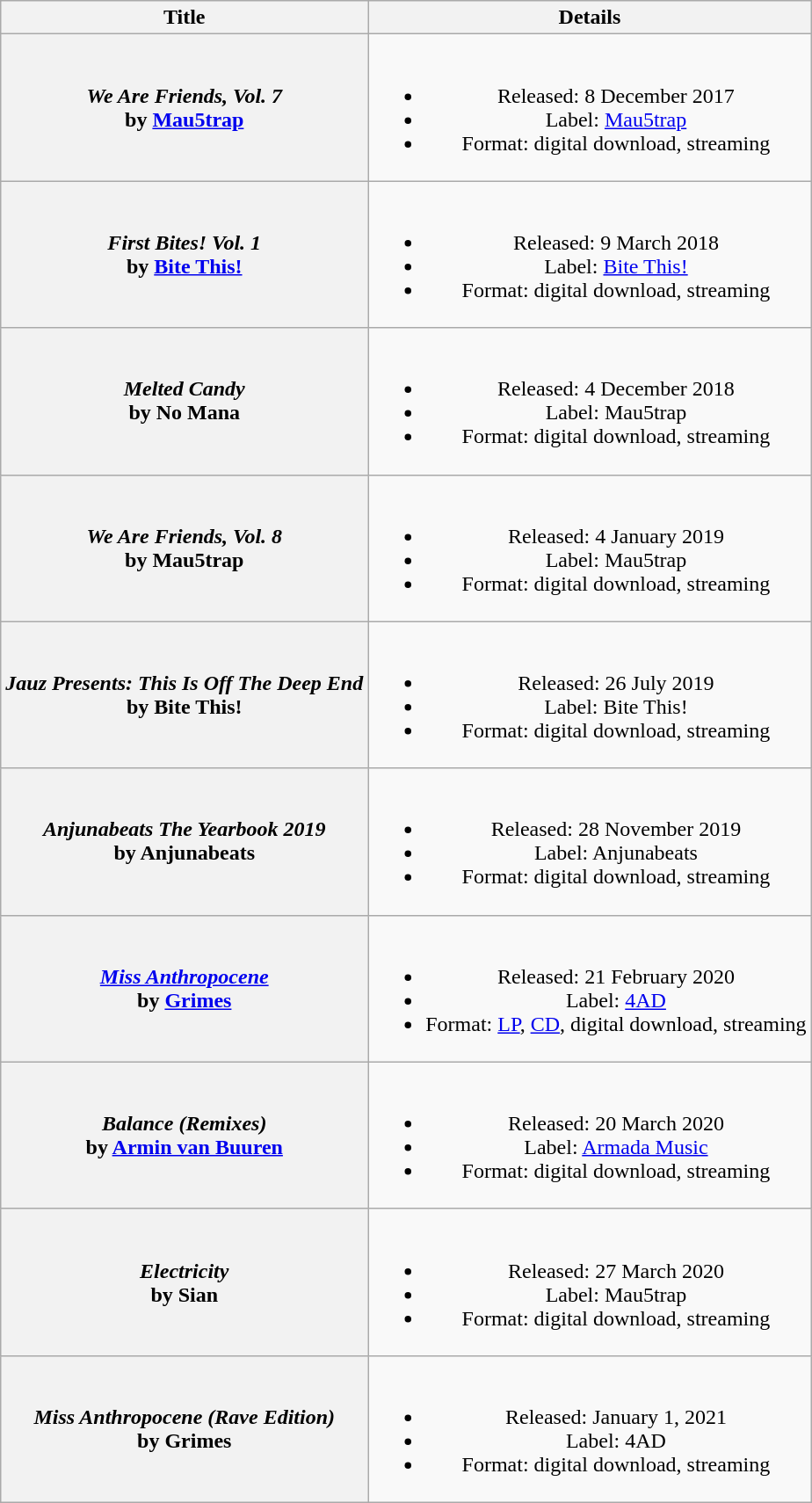<table class="wikitable plainrowheaders" style="text-align:center;">
<tr>
<th scope="col">Title</th>
<th scope="col">Details</th>
</tr>
<tr>
<th scope="row"><em>We Are Friends, Vol. 7</em><br>by <a href='#'>Mau5trap</a></th>
<td><br><ul><li>Released: 8 December 2017</li><li>Label: <a href='#'>Mau5trap</a></li><li>Format: digital download, streaming</li></ul></td>
</tr>
<tr>
<th scope="row"><em>First Bites! Vol. 1</em><br>by <a href='#'>Bite This!</a></th>
<td><br><ul><li>Released: 9 March 2018</li><li>Label: <a href='#'>Bite This!</a></li><li>Format: digital download, streaming</li></ul></td>
</tr>
<tr>
<th scope="row"><em>Melted Candy</em><br>by No Mana</th>
<td><br><ul><li>Released: 4 December 2018</li><li>Label: Mau5trap</li><li>Format: digital download, streaming</li></ul></td>
</tr>
<tr>
<th scope="row"><em>We Are Friends, Vol. 8</em><br>by Mau5trap</th>
<td><br><ul><li>Released: 4 January 2019</li><li>Label: Mau5trap</li><li>Format: digital download, streaming</li></ul></td>
</tr>
<tr>
<th scope="row"><em>Jauz Presents: This Is Off The Deep End</em><br>by Bite This!</th>
<td><br><ul><li>Released: 26 July 2019</li><li>Label: Bite This!</li><li>Format: digital download, streaming</li></ul></td>
</tr>
<tr>
<th scope="row"><em>Anjunabeats The Yearbook 2019</em><br>by Anjunabeats</th>
<td><br><ul><li>Released: 28 November 2019</li><li>Label: Anjunabeats</li><li>Format: digital download, streaming</li></ul></td>
</tr>
<tr>
<th scope="row"><em><a href='#'>Miss Anthropocene</a></em><br>by <a href='#'>Grimes</a></th>
<td><br><ul><li>Released: 21 February 2020</li><li>Label: <a href='#'>4AD</a></li><li>Format: <a href='#'>LP</a>, <a href='#'>CD</a>, digital download, streaming</li></ul></td>
</tr>
<tr>
<th scope="row"><em>Balance (Remixes)</em><br>by <a href='#'>Armin van Buuren</a></th>
<td><br><ul><li>Released: 20 March 2020</li><li>Label: <a href='#'>Armada Music</a></li><li>Format: digital download, streaming</li></ul></td>
</tr>
<tr>
<th scope="row"><em>Electricity</em><br>by Sian</th>
<td><br><ul><li>Released: 27 March 2020</li><li>Label: Mau5trap</li><li>Format: digital download, streaming</li></ul></td>
</tr>
<tr>
<th scope="row"><em>Miss Anthropocene (Rave Edition)</em><br>by Grimes</th>
<td><br><ul><li>Released: January 1, 2021</li><li>Label: 4AD</li><li>Format: digital download, streaming</li></ul></td>
</tr>
</table>
